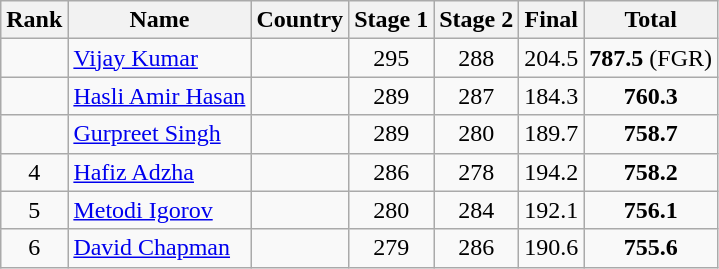<table class="wikitable sortable" style="text-align:center;">
<tr>
<th>Rank</th>
<th>Name</th>
<th>Country</th>
<th>Stage 1</th>
<th>Stage 2</th>
<th>Final</th>
<th>Total</th>
</tr>
<tr>
<td></td>
<td align=left><a href='#'>Vijay Kumar</a></td>
<td></td>
<td>295</td>
<td>288</td>
<td>204.5</td>
<td><strong>787.5</strong> (FGR)</td>
</tr>
<tr>
<td></td>
<td align=left><a href='#'>Hasli Amir Hasan</a></td>
<td></td>
<td>289</td>
<td>287</td>
<td>184.3</td>
<td><strong>760.3</strong></td>
</tr>
<tr>
<td></td>
<td align=left><a href='#'>Gurpreet Singh</a></td>
<td></td>
<td>289</td>
<td>280</td>
<td>189.7</td>
<td><strong>758.7</strong></td>
</tr>
<tr>
<td>4</td>
<td align=left><a href='#'>Hafiz Adzha</a></td>
<td></td>
<td>286</td>
<td>278</td>
<td>194.2</td>
<td><strong>758.2</strong></td>
</tr>
<tr>
<td>5</td>
<td align=left><a href='#'>Metodi Igorov</a></td>
<td></td>
<td>280</td>
<td>284</td>
<td>192.1</td>
<td><strong>756.1</strong></td>
</tr>
<tr>
<td>6</td>
<td align=left><a href='#'>David Chapman</a></td>
<td></td>
<td>279</td>
<td>286</td>
<td>190.6</td>
<td><strong>755.6</strong></td>
</tr>
</table>
